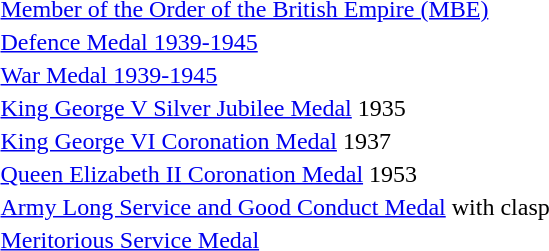<table>
<tr>
<td><a href='#'>Member of the Order of the British Empire (MBE)</a></td>
<td></td>
</tr>
<tr>
<td><a href='#'>Defence Medal 1939-1945</a></td>
<td></td>
</tr>
<tr>
<td><a href='#'>War Medal 1939-1945</a></td>
<td></td>
</tr>
<tr>
<td><a href='#'>King George V Silver Jubilee Medal</a> 1935</td>
<td></td>
</tr>
<tr>
<td><a href='#'>King George VI Coronation Medal</a> 1937</td>
<td></td>
</tr>
<tr>
<td><a href='#'>Queen Elizabeth II Coronation Medal</a> 1953</td>
<td></td>
</tr>
<tr>
<td><a href='#'>Army Long Service and Good Conduct Medal</a> with clasp</td>
<td></td>
</tr>
<tr>
<td><a href='#'>Meritorious Service Medal</a></td>
<td></td>
</tr>
</table>
